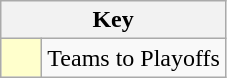<table class="wikitable" style="text-align: center;">
<tr>
<th colspan=2>Key</th>
</tr>
<tr>
<td style="background:#ffffcc; width:20px;"></td>
<td align=left>Teams to Playoffs</td>
</tr>
</table>
